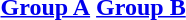<table>
<tr valign="top">
<th align="center"><a href='#'>Group A</a></th>
<th align="center"><a href='#'>Group B</a></th>
</tr>
<tr valign="top">
<td align="left"></td>
<td align="left"></td>
</tr>
</table>
